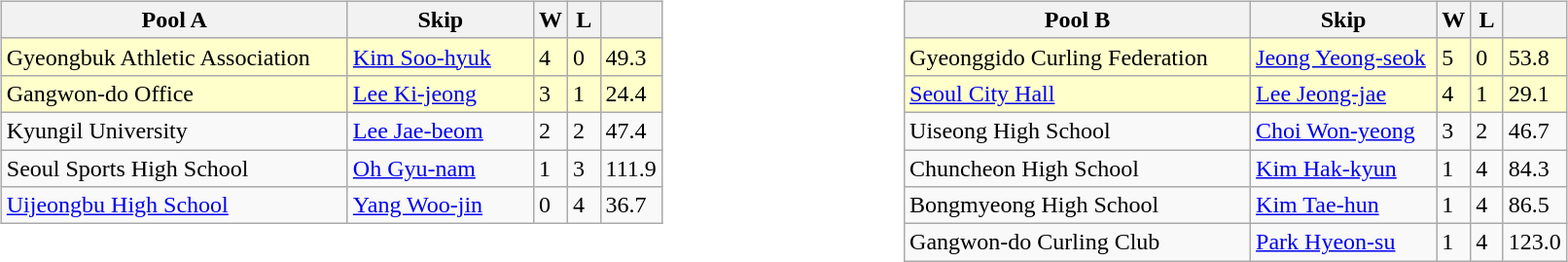<table>
<tr>
<td valign=top width=10%><br><table class=wikitable>
<tr>
<th width=230>Pool A</th>
<th width=120>Skip</th>
<th width=15>W</th>
<th width=15>L</th>
<th width=20></th>
</tr>
<tr bgcolor=#ffffcc>
<td style="text-align:left;"> Gyeongbuk Athletic Association</td>
<td style="text-align:left;"><a href='#'>Kim Soo-hyuk</a></td>
<td>4</td>
<td>0</td>
<td>49.3</td>
</tr>
<tr bgcolor=#ffffcc>
<td style="text-align:left;"> Gangwon-do Office</td>
<td style="text-align:left;"><a href='#'>Lee Ki-jeong</a></td>
<td>3</td>
<td>1</td>
<td>24.4</td>
</tr>
<tr>
<td style="text-align:left;"> Kyungil University</td>
<td style="text-align:left;"><a href='#'>Lee Jae-beom</a></td>
<td>2</td>
<td>2</td>
<td>47.4</td>
</tr>
<tr>
<td style="text-align:left;"> Seoul Sports High School</td>
<td style="text-align:left;"><a href='#'>Oh Gyu-nam</a></td>
<td>1</td>
<td>3</td>
<td>111.9</td>
</tr>
<tr>
<td style="text-align:left;"> <a href='#'>Uijeongbu High School</a></td>
<td style="text-align:left;"><a href='#'>Yang Woo-jin</a></td>
<td>0</td>
<td>4</td>
<td>36.7</td>
</tr>
</table>
</td>
<td valign=top width=10%><br><table class=wikitable>
<tr>
<th width=230>Pool B</th>
<th width=120>Skip</th>
<th width=15>W</th>
<th width=15>L</th>
<th width=20></th>
</tr>
<tr bgcolor=#ffffcc>
<td style="text-align:left;"> Gyeonggido Curling Federation</td>
<td style="text-align:left;"><a href='#'>Jeong Yeong-seok</a></td>
<td>5</td>
<td>0</td>
<td>53.8</td>
</tr>
<tr bgcolor=#ffffcc>
<td style="text-align:left;"> <a href='#'>Seoul City Hall</a></td>
<td style="text-align:left;"><a href='#'>Lee Jeong-jae</a></td>
<td>4</td>
<td>1</td>
<td>29.1</td>
</tr>
<tr>
<td style="text-align:left;"> Uiseong High School</td>
<td style="text-align:left;"><a href='#'>Choi Won-yeong</a></td>
<td>3</td>
<td>2</td>
<td>46.7</td>
</tr>
<tr>
<td style="text-align:left;"> Chuncheon High School</td>
<td style="text-align:left;"><a href='#'>Kim Hak-kyun</a></td>
<td>1</td>
<td>4</td>
<td>84.3</td>
</tr>
<tr>
<td style="text-align:left;"> Bongmyeong High School</td>
<td style="text-align:left;"><a href='#'>Kim Tae-hun</a></td>
<td>1</td>
<td>4</td>
<td>86.5</td>
</tr>
<tr>
<td style="text-align:left;"> Gangwon-do Curling Club</td>
<td style="text-align:left;"><a href='#'>Park Hyeon-su</a></td>
<td>1</td>
<td>4</td>
<td>123.0</td>
</tr>
</table>
</td>
</tr>
</table>
